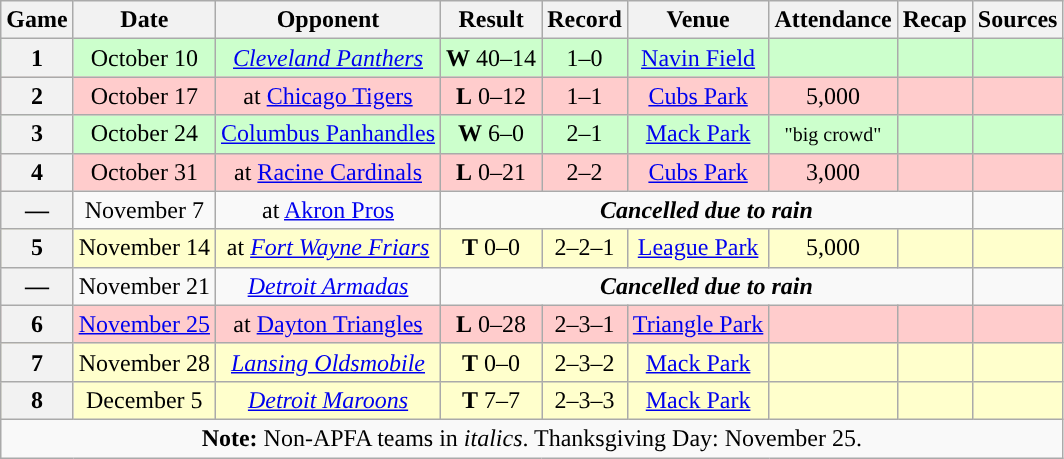<table class="wikitable" style="text-align:center">
<tr>
<th>Game</th>
<th>Date</th>
<th>Opponent</th>
<th>Result</th>
<th>Record</th>
<th>Venue</th>
<th>Attendance</th>
<th>Recap</th>
<th>Sources</th>
</tr>
<tr style="background:#cfc">
<th>1</th>
<td>October 10</td>
<td><em><a href='#'>Cleveland Panthers</a></em></td>
<td><strong>W</strong> 40–14</td>
<td>1–0</td>
<td><a href='#'>Navin Field</a></td>
<td></td>
<td></td>
<td></td>
</tr>
<tr style="background:#fcc">
<th>2</th>
<td>October 17</td>
<td>at <a href='#'>Chicago Tigers</a></td>
<td><strong>L</strong> 0–12</td>
<td>1–1</td>
<td><a href='#'>Cubs Park</a></td>
<td>5,000</td>
<td></td>
<td></td>
</tr>
<tr style="background:#cfc">
<th>3</th>
<td>October 24</td>
<td><a href='#'>Columbus Panhandles</a></td>
<td><strong>W</strong> 6–0</td>
<td>2–1</td>
<td><a href='#'>Mack Park</a></td>
<td><small>"big crowd"</small></td>
<td></td>
<td></td>
</tr>
<tr style="background:#fcc">
<th>4</th>
<td>October 31</td>
<td>at <a href='#'>Racine Cardinals</a></td>
<td><strong>L</strong> 0–21</td>
<td>2–2</td>
<td><a href='#'>Cubs Park</a></td>
<td>3,000</td>
<td></td>
<td></td>
</tr>
<tr>
<th>—</th>
<td>November 7</td>
<td>at <a href='#'>Akron Pros</a></td>
<td colspan="5"><strong><em>Cancelled due to rain</em></strong></td>
<td></td>
</tr>
<tr style="background:#ffc">
<th>5</th>
<td>November 14</td>
<td>at <em><a href='#'>Fort Wayne Friars</a></em></td>
<td><strong>T</strong> 0–0</td>
<td>2–2–1</td>
<td><a href='#'>League Park</a></td>
<td>5,000</td>
<td></td>
<td></td>
</tr>
<tr>
<th>—</th>
<td>November 21</td>
<td><em><a href='#'>Detroit Armadas</a></em></td>
<td colspan="5"><strong><em>Cancelled due to rain</em></strong></td>
<td></td>
</tr>
<tr style="background:#fcc">
<th>6</th>
<td><a href='#'>November 25</a></td>
<td>at <a href='#'>Dayton Triangles</a></td>
<td><strong>L</strong> 0–28</td>
<td>2–3–1</td>
<td><a href='#'>Triangle Park</a></td>
<td></td>
<td></td>
<td></td>
</tr>
<tr style="background:#ffc">
<th>7</th>
<td>November 28</td>
<td><em><a href='#'>Lansing Oldsmobile</a></em></td>
<td><strong>T</strong> 0–0</td>
<td>2–3–2</td>
<td><a href='#'>Mack Park</a></td>
<td></td>
<td></td>
<td></td>
</tr>
<tr style="background:#ffc">
<th>8</th>
<td>December 5</td>
<td><em><a href='#'>Detroit Maroons</a></em></td>
<td><strong>T</strong> 7–7</td>
<td>2–3–3</td>
<td><a href='#'>Mack Park</a></td>
<td></td>
<td></td>
<td></td>
</tr>
<tr>
<td colspan="10"><strong>Note:</strong> Non-APFA teams in <em>italics</em>. Thanksgiving Day: November 25.</td>
</tr>
</table>
